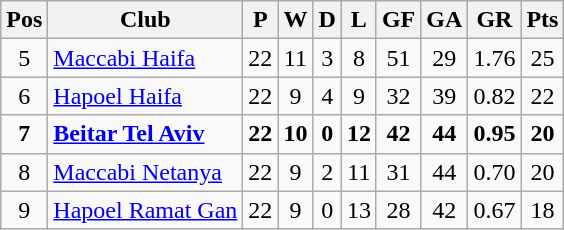<table class="wikitable" style="text-align:center">
<tr>
<th>Pos</th>
<th>Club</th>
<th>P</th>
<th>W</th>
<th>D</th>
<th>L</th>
<th>GF</th>
<th>GA</th>
<th>GR</th>
<th>Pts</th>
</tr>
<tr>
<td>5</td>
<td align=left><a href='#'>Maccabi Haifa</a></td>
<td>22</td>
<td>11</td>
<td>3</td>
<td>8</td>
<td>51</td>
<td>29</td>
<td>1.76</td>
<td>25</td>
</tr>
<tr>
<td>6</td>
<td align=left><a href='#'>Hapoel Haifa</a></td>
<td>22</td>
<td>9</td>
<td>4</td>
<td>9</td>
<td>32</td>
<td>39</td>
<td>0.82</td>
<td>22</td>
</tr>
<tr>
<td><strong>7</strong></td>
<td align=left><strong><a href='#'>Beitar Tel Aviv</a></strong></td>
<td><strong>22</strong></td>
<td><strong>10</strong></td>
<td><strong>0</strong></td>
<td><strong>12</strong></td>
<td><strong>42</strong></td>
<td><strong>44</strong></td>
<td><strong>0.95</strong></td>
<td><strong>20</strong></td>
</tr>
<tr>
<td>8</td>
<td align=left><a href='#'>Maccabi Netanya</a></td>
<td>22</td>
<td>9</td>
<td>2</td>
<td>11</td>
<td>31</td>
<td>44</td>
<td>0.70</td>
<td>20</td>
</tr>
<tr>
<td>9</td>
<td align=left><a href='#'>Hapoel Ramat Gan</a></td>
<td>22</td>
<td>9</td>
<td>0</td>
<td>13</td>
<td>28</td>
<td>42</td>
<td>0.67</td>
<td>18</td>
</tr>
</table>
